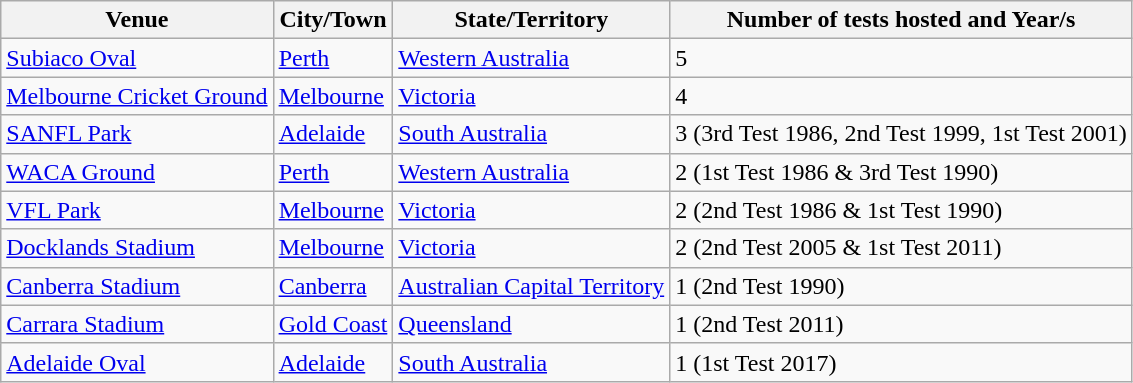<table class="wikitable">
<tr>
<th>Venue</th>
<th>City/Town</th>
<th>State/Territory</th>
<th>Number of tests hosted and Year/s</th>
</tr>
<tr>
<td><a href='#'>Subiaco Oval</a></td>
<td><a href='#'>Perth</a></td>
<td><a href='#'>Western Australia</a></td>
<td>5</td>
</tr>
<tr>
<td><a href='#'>Melbourne Cricket Ground</a></td>
<td><a href='#'>Melbourne</a></td>
<td><a href='#'>Victoria</a></td>
<td>4</td>
</tr>
<tr>
<td><a href='#'>SANFL Park</a></td>
<td><a href='#'>Adelaide</a></td>
<td><a href='#'>South Australia</a></td>
<td>3 (3rd Test 1986, 2nd Test 1999, 1st Test 2001)</td>
</tr>
<tr>
<td><a href='#'>WACA Ground</a></td>
<td><a href='#'>Perth</a></td>
<td><a href='#'>Western Australia</a></td>
<td>2 (1st Test 1986 & 3rd Test 1990)</td>
</tr>
<tr>
<td><a href='#'>VFL Park</a></td>
<td><a href='#'>Melbourne</a></td>
<td><a href='#'>Victoria</a></td>
<td>2 (2nd Test 1986 & 1st Test 1990)</td>
</tr>
<tr>
<td><a href='#'>Docklands Stadium</a></td>
<td><a href='#'>Melbourne</a></td>
<td><a href='#'>Victoria</a></td>
<td>2 (2nd Test 2005 & 1st Test 2011)</td>
</tr>
<tr>
<td><a href='#'>Canberra Stadium</a></td>
<td><a href='#'>Canberra</a></td>
<td><a href='#'>Australian Capital Territory</a></td>
<td>1 (2nd Test 1990)</td>
</tr>
<tr>
<td><a href='#'>Carrara Stadium</a></td>
<td><a href='#'>Gold Coast</a></td>
<td><a href='#'>Queensland</a></td>
<td>1 (2nd Test 2011)</td>
</tr>
<tr>
<td><a href='#'>Adelaide Oval</a></td>
<td><a href='#'>Adelaide</a></td>
<td><a href='#'>South Australia</a></td>
<td>1 (1st Test 2017)</td>
</tr>
</table>
